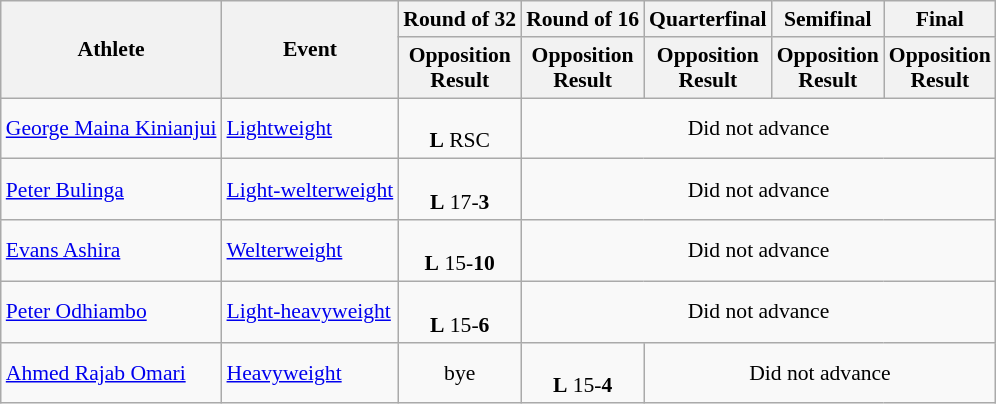<table class=wikitable style=font-size:90%>
<tr>
<th rowspan=2>Athlete</th>
<th rowspan=2>Event</th>
<th>Round of 32</th>
<th>Round of 16</th>
<th>Quarterfinal</th>
<th>Semifinal</th>
<th>Final</th>
</tr>
<tr>
<th>Opposition<br>Result</th>
<th>Opposition<br>Result</th>
<th>Opposition<br>Result</th>
<th>Opposition<br>Result</th>
<th>Opposition<br>Result</th>
</tr>
<tr>
<td><a href='#'>George Maina Kinianjui</a></td>
<td><a href='#'>Lightweight</a></td>
<td align=center><br><strong>L</strong> RSC</td>
<td colspan=4 align=center>Did not advance</td>
</tr>
<tr>
<td><a href='#'>Peter Bulinga</a></td>
<td><a href='#'>Light-welterweight</a></td>
<td align=center><br><strong>L</strong> 17-<strong>3</strong></td>
<td colspan=4 align=center>Did not advance</td>
</tr>
<tr>
<td><a href='#'>Evans Ashira</a></td>
<td><a href='#'>Welterweight</a></td>
<td align=center><br><strong>L</strong> 15-<strong>10</strong></td>
<td colspan=4 align=center>Did not advance</td>
</tr>
<tr>
<td><a href='#'>Peter Odhiambo</a></td>
<td><a href='#'>Light-heavyweight</a></td>
<td align=center><br><strong>L</strong> 15-<strong>6</strong></td>
<td colspan=4 align=center>Did not advance</td>
</tr>
<tr>
<td><a href='#'>Ahmed Rajab Omari</a></td>
<td><a href='#'>Heavyweight</a></td>
<td align=center>bye</td>
<td align=center><br><strong>L</strong> 15-<strong>4</strong></td>
<td colspan=4 align=center>Did not advance</td>
</tr>
</table>
